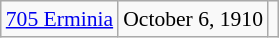<table class="wikitable floatright" style="font-size: 0.9em;">
<tr>
<td><a href='#'>705 Erminia</a></td>
<td>October 6, 1910</td>
<td></td>
</tr>
</table>
